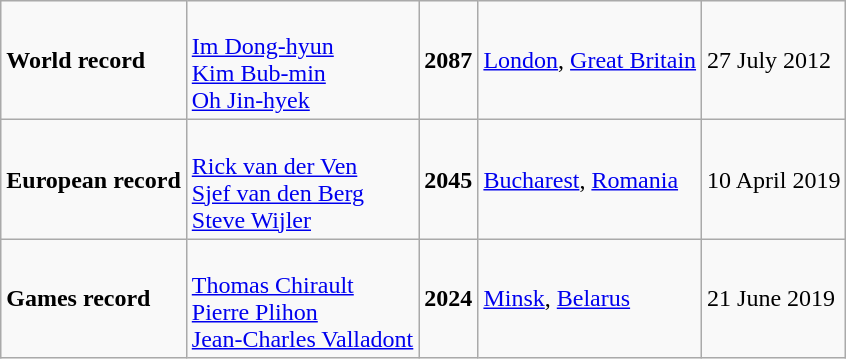<table class="wikitable">
<tr>
<td><strong>World record</strong></td>
<td><br><a href='#'>Im Dong-hyun</a><br><a href='#'>Kim Bub-min</a><br><a href='#'>Oh Jin-hyek</a></td>
<td><strong>2087</strong></td>
<td><a href='#'>London</a>, <a href='#'>Great Britain</a></td>
<td>27 July 2012</td>
</tr>
<tr>
<td><strong>European record</strong></td>
<td><br><a href='#'>Rick van der Ven</a><br><a href='#'>Sjef van den Berg</a><br><a href='#'>Steve Wijler</a></td>
<td><strong>2045</strong></td>
<td><a href='#'>Bucharest</a>, <a href='#'>Romania</a></td>
<td>10 April 2019</td>
</tr>
<tr>
<td><strong>Games record</strong></td>
<td><br><a href='#'>Thomas Chirault</a><br><a href='#'>Pierre Plihon</a><br><a href='#'>Jean-Charles Valladont</a></td>
<td><strong>2024</strong></td>
<td><a href='#'>Minsk</a>, <a href='#'>Belarus</a></td>
<td>21 June 2019</td>
</tr>
</table>
